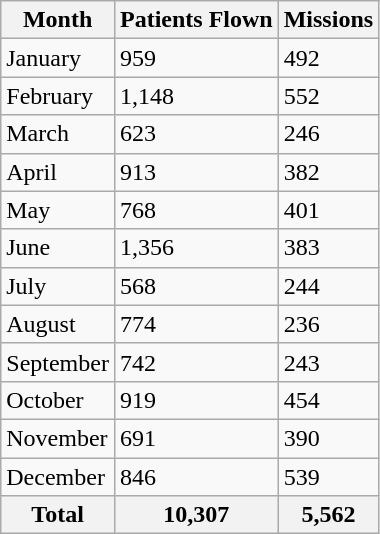<table class="wikitable">
<tr>
<th>Month</th>
<th>Patients Flown</th>
<th>Missions</th>
</tr>
<tr>
<td>January</td>
<td>959</td>
<td>492</td>
</tr>
<tr>
<td>February</td>
<td>1,148</td>
<td>552</td>
</tr>
<tr>
<td>March</td>
<td>623</td>
<td>246</td>
</tr>
<tr>
<td>April</td>
<td>913</td>
<td>382</td>
</tr>
<tr>
<td>May</td>
<td>768</td>
<td>401</td>
</tr>
<tr>
<td>June</td>
<td>1,356</td>
<td>383</td>
</tr>
<tr>
<td>July</td>
<td>568</td>
<td>244</td>
</tr>
<tr>
<td>August</td>
<td>774</td>
<td>236</td>
</tr>
<tr>
<td>September</td>
<td>742</td>
<td>243</td>
</tr>
<tr>
<td>October</td>
<td>919</td>
<td>454</td>
</tr>
<tr>
<td>November</td>
<td>691</td>
<td>390</td>
</tr>
<tr>
<td>December</td>
<td>846</td>
<td>539</td>
</tr>
<tr>
<th>Total</th>
<th>10,307</th>
<th>5,562</th>
</tr>
</table>
